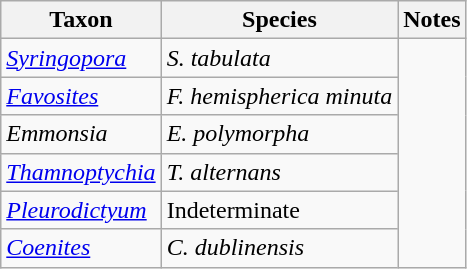<table class="wikitable sortable">
<tr>
<th>Taxon</th>
<th>Species</th>
<th>Notes</th>
</tr>
<tr>
<td><em><a href='#'>Syringopora</a></em></td>
<td><em>S. tabulata</em></td>
<td rowspan="6"></td>
</tr>
<tr>
<td><em><a href='#'>Favosites</a></em></td>
<td><em>F. hemispherica minuta</em></td>
</tr>
<tr>
<td><em>Emmonsia</em></td>
<td><em>E. polymorpha</em></td>
</tr>
<tr>
<td><em><a href='#'>Thamnoptychia</a></em></td>
<td><em>T. alternans</em></td>
</tr>
<tr>
<td><em><a href='#'>Pleurodictyum</a></em></td>
<td>Indeterminate</td>
</tr>
<tr>
<td><em><a href='#'>Coenites</a></em></td>
<td><em>C. dublinensis</em></td>
</tr>
</table>
